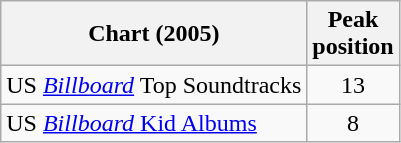<table class="wikitable sortable">
<tr>
<th>Chart (2005)</th>
<th>Peak <br>position</th>
</tr>
<tr>
<td>US <a href='#'><em>Billboard</em></a> Top Soundtracks</td>
<td align="center">13</td>
</tr>
<tr>
<td>US <a href='#'><em>Billboard</em> Kid Albums</a></td>
<td align="center">8</td>
</tr>
</table>
